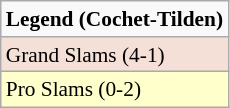<table class="wikitable"  style="font-size:89%;">
<tr bgcolor=>
<td><strong>Legend (Cochet-Tilden)</strong></td>
</tr>
<tr bgcolor=#F4E0D7>
<td>Grand Slams (4-1)</td>
</tr>
<tr bgcolor=#ffc>
<td>Pro Slams (0-2)</td>
</tr>
</table>
